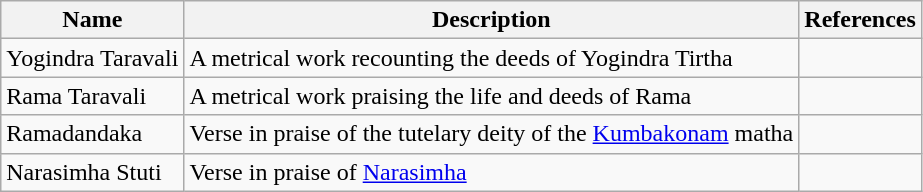<table class="wikitable">
<tr>
<th>Name</th>
<th>Description</th>
<th>References</th>
</tr>
<tr>
<td>Yogindra Taravali</td>
<td>A metrical work recounting the deeds of Yogindra Tirtha</td>
<td></td>
</tr>
<tr>
<td>Rama Taravali</td>
<td>A metrical work praising the life and deeds of Rama</td>
<td></td>
</tr>
<tr>
<td>Ramadandaka</td>
<td>Verse in praise of the tutelary deity of the <a href='#'>Kumbakonam</a> matha</td>
<td></td>
</tr>
<tr>
<td>Narasimha Stuti</td>
<td>Verse in praise of <a href='#'>Narasimha</a></td>
<td></td>
</tr>
</table>
